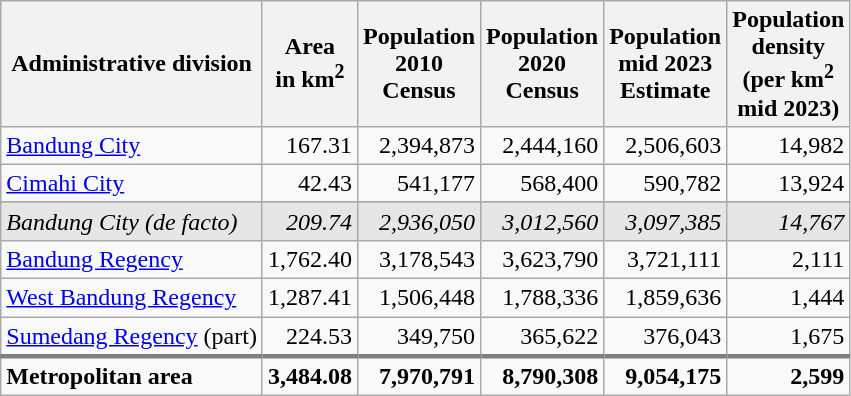<table class="wikitable" style="text-align:right">
<tr>
<th>Administrative division</th>
<th>Area <br>in km<sup>2</sup></th>
<th>Population <br>2010<br>Census</th>
<th>Population <br>2020<br>Census</th>
<th>Population <br>mid 2023<br>Estimate</th>
<th>Population<br>density<br>(per km<sup>2</sup><br>mid 2023)</th>
</tr>
<tr>
<td align=left><a href='#'>Bandung City</a></td>
<td>167.31</td>
<td>2,394,873</td>
<td>2,444,160</td>
<td>2,506,603</td>
<td>14,982</td>
</tr>
<tr>
<td align=left><a href='#'>Cimahi City</a></td>
<td>42.43</td>
<td>541,177</td>
<td>568,400</td>
<td>590,782</td>
<td>13,924</td>
</tr>
<tr>
</tr>
<tr style="background:#e6e6e6">
<td align=left><em>Bandung City (de facto)</em></td>
<td><em>209.74</em></td>
<td><em>2,936,050</em></td>
<td><em>3,012,560</em></td>
<td><em>3,097,385</em></td>
<td><em>14,767</em></td>
</tr>
<tr>
<td align=left><a href='#'>Bandung Regency</a></td>
<td>1,762.40</td>
<td>3,178,543</td>
<td>3,623,790</td>
<td>3,721,111</td>
<td>2,111</td>
</tr>
<tr>
<td align=left><a href='#'>West Bandung Regency</a></td>
<td>1,287.41</td>
<td>1,506,448</td>
<td>1,788,336</td>
<td>1,859,636</td>
<td>1,444</td>
</tr>
<tr>
<td align=left><a href='#'>Sumedang Regency</a> (part)</td>
<td>224.53</td>
<td>349,750</td>
<td>365,622</td>
<td>376,043</td>
<td>1,675</td>
</tr>
<tr>
<td align=left style="border-top:3px solid grey;"><strong>Metropolitan area</strong></td>
<td style="border-top:3px solid grey;"><strong>3,484.08</strong></td>
<td style="border-top:3px solid grey;"><strong>7,970,791</strong></td>
<td style="border-top:3px solid grey;"><strong>8,790,308</strong></td>
<td style="border-top:3px solid grey;"><strong>9,054,175</strong></td>
<td style="border-top:3px solid grey;"><strong>2,599</strong></td>
</tr>
</table>
